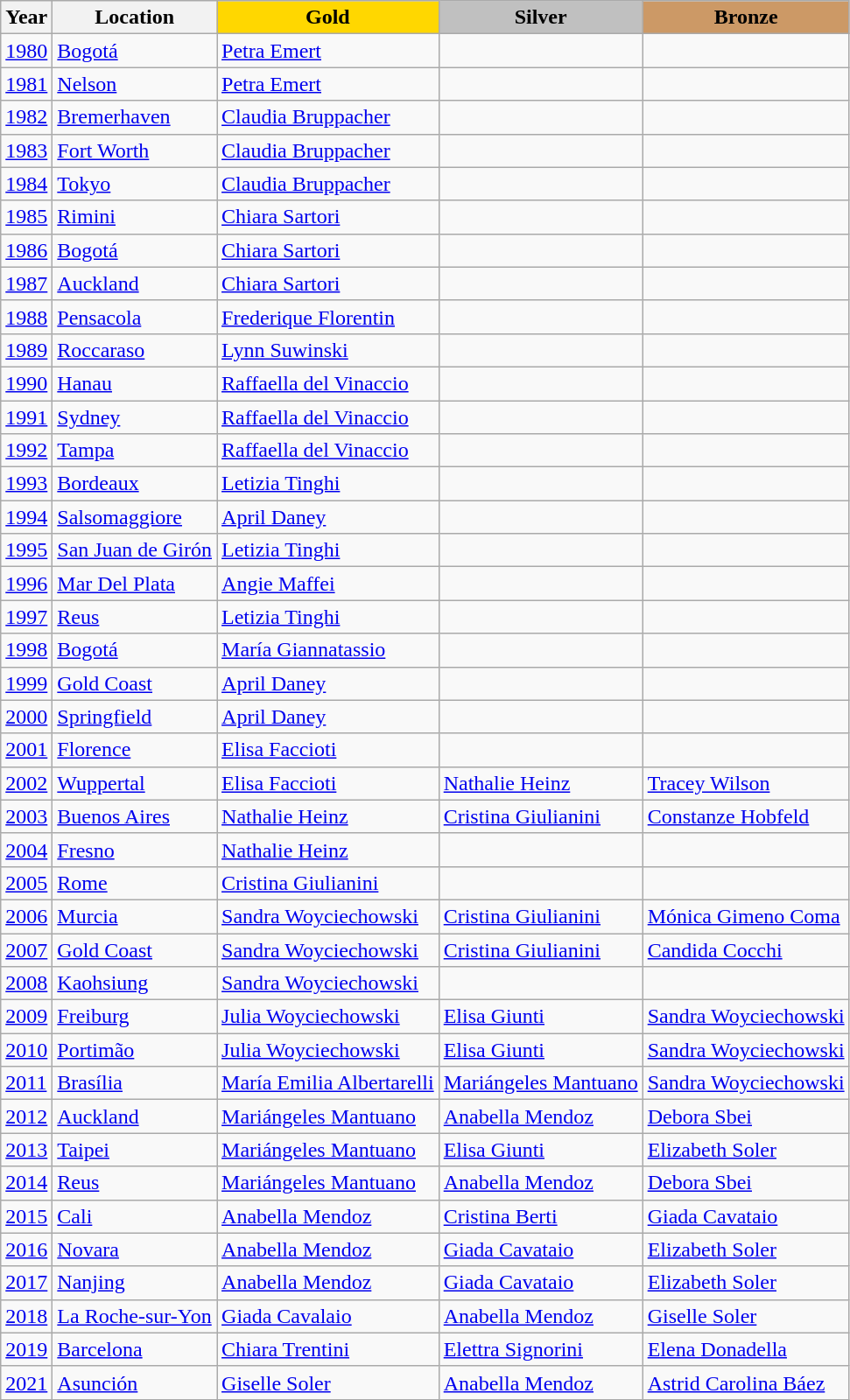<table class="wikitable">
<tr>
<th>Year</th>
<th>Location</th>
<th style="background-color:gold;">Gold</th>
<th style="background-color:silver;">Silver</th>
<th style="background-color:#cc9966;">Bronze</th>
</tr>
<tr>
<td><a href='#'>1980</a></td>
<td> <a href='#'>Bogotá</a></td>
<td> <a href='#'>Petra Emert</a></td>
<td></td>
<td></td>
</tr>
<tr>
<td><a href='#'>1981</a></td>
<td> <a href='#'>Nelson</a></td>
<td> <a href='#'>Petra Emert</a></td>
<td></td>
<td></td>
</tr>
<tr>
<td><a href='#'>1982</a></td>
<td> <a href='#'>Bremerhaven</a></td>
<td> <a href='#'>Claudia Bruppacher</a></td>
<td></td>
<td></td>
</tr>
<tr>
<td><a href='#'>1983</a></td>
<td> <a href='#'>Fort Worth</a></td>
<td> <a href='#'>Claudia Bruppacher</a></td>
<td></td>
<td></td>
</tr>
<tr>
<td><a href='#'>1984</a></td>
<td> <a href='#'>Tokyo</a></td>
<td> <a href='#'>Claudia Bruppacher</a></td>
<td></td>
<td></td>
</tr>
<tr>
<td><a href='#'>1985</a></td>
<td> <a href='#'>Rimini</a></td>
<td> <a href='#'>Chiara Sartori</a></td>
<td></td>
<td></td>
</tr>
<tr>
<td><a href='#'>1986</a></td>
<td> <a href='#'>Bogotá</a></td>
<td> <a href='#'>Chiara Sartori</a></td>
<td></td>
<td></td>
</tr>
<tr>
<td><a href='#'>1987</a></td>
<td> <a href='#'>Auckland</a></td>
<td> <a href='#'>Chiara Sartori</a></td>
<td></td>
<td></td>
</tr>
<tr>
<td><a href='#'>1988</a></td>
<td> <a href='#'>Pensacola</a></td>
<td> <a href='#'>Frederique Florentin</a></td>
<td></td>
<td></td>
</tr>
<tr>
<td><a href='#'>1989</a></td>
<td> <a href='#'>Roccaraso</a></td>
<td> <a href='#'>Lynn Suwinski</a></td>
<td></td>
<td></td>
</tr>
<tr>
<td><a href='#'>1990</a></td>
<td> <a href='#'>Hanau</a></td>
<td> <a href='#'>Raffaella del Vinaccio</a></td>
<td></td>
<td></td>
</tr>
<tr>
<td><a href='#'>1991</a></td>
<td> <a href='#'>Sydney</a></td>
<td> <a href='#'>Raffaella del Vinaccio</a></td>
<td></td>
<td></td>
</tr>
<tr>
<td><a href='#'>1992</a></td>
<td> <a href='#'>Tampa</a></td>
<td> <a href='#'>Raffaella del Vinaccio</a></td>
<td></td>
<td></td>
</tr>
<tr>
<td><a href='#'>1993</a></td>
<td> <a href='#'>Bordeaux</a></td>
<td> <a href='#'>Letizia Tinghi</a></td>
<td></td>
<td></td>
</tr>
<tr>
<td><a href='#'>1994</a></td>
<td> <a href='#'>Salsomaggiore</a></td>
<td> <a href='#'>April Daney</a></td>
<td></td>
<td></td>
</tr>
<tr>
<td><a href='#'>1995</a></td>
<td> <a href='#'>San Juan de Girón</a></td>
<td> <a href='#'>Letizia Tinghi</a></td>
<td></td>
<td></td>
</tr>
<tr>
<td><a href='#'>1996</a></td>
<td> <a href='#'>Mar Del Plata</a></td>
<td> <a href='#'>Angie Maffei</a></td>
<td></td>
<td></td>
</tr>
<tr>
<td><a href='#'>1997</a></td>
<td> <a href='#'>Reus</a></td>
<td> <a href='#'>Letizia Tinghi</a></td>
<td></td>
<td></td>
</tr>
<tr>
<td><a href='#'>1998</a></td>
<td> <a href='#'>Bogotá</a></td>
<td> <a href='#'>María Giannatassio</a></td>
<td></td>
<td></td>
</tr>
<tr>
<td><a href='#'>1999</a></td>
<td> <a href='#'>Gold Coast</a></td>
<td> <a href='#'>April Daney</a></td>
<td></td>
<td></td>
</tr>
<tr>
<td><a href='#'>2000</a></td>
<td> <a href='#'>Springfield</a></td>
<td> <a href='#'>April Daney</a></td>
<td></td>
<td></td>
</tr>
<tr>
<td><a href='#'>2001</a></td>
<td> <a href='#'>Florence</a></td>
<td> <a href='#'>Elisa Faccioti</a></td>
<td></td>
<td></td>
</tr>
<tr>
<td><a href='#'>2002</a></td>
<td> <a href='#'>Wuppertal</a></td>
<td> <a href='#'>Elisa Faccioti</a></td>
<td> <a href='#'>Nathalie Heinz</a></td>
<td> <a href='#'>Tracey Wilson</a></td>
</tr>
<tr>
<td><a href='#'>2003</a></td>
<td> <a href='#'>Buenos Aires</a></td>
<td> <a href='#'>Nathalie Heinz</a></td>
<td> <a href='#'>Cristina Giulianini</a></td>
<td> <a href='#'>Constanze Hobfeld</a></td>
</tr>
<tr>
<td><a href='#'>2004</a></td>
<td> <a href='#'>Fresno</a></td>
<td> <a href='#'>Nathalie Heinz</a></td>
<td></td>
<td></td>
</tr>
<tr>
<td><a href='#'>2005</a></td>
<td> <a href='#'>Rome</a></td>
<td> <a href='#'>Cristina Giulianini</a></td>
<td></td>
<td></td>
</tr>
<tr>
<td><a href='#'>2006</a></td>
<td> <a href='#'>Murcia</a></td>
<td> <a href='#'>Sandra Woyciechowski</a></td>
<td> <a href='#'>Cristina Giulianini</a></td>
<td> <a href='#'>Mónica Gimeno Coma</a></td>
</tr>
<tr>
<td><a href='#'>2007</a></td>
<td> <a href='#'>Gold Coast</a></td>
<td> <a href='#'>Sandra Woyciechowski</a></td>
<td> <a href='#'>Cristina Giulianini</a></td>
<td> <a href='#'>Candida Cocchi</a></td>
</tr>
<tr>
<td><a href='#'>2008</a></td>
<td> <a href='#'>Kaohsiung</a></td>
<td> <a href='#'>Sandra Woyciechowski</a></td>
<td></td>
<td></td>
</tr>
<tr>
<td><a href='#'>2009</a></td>
<td> <a href='#'>Freiburg</a></td>
<td> <a href='#'>Julia Woyciechowski</a></td>
<td> <a href='#'>Elisa Giunti</a></td>
<td> <a href='#'>Sandra Woyciechowski</a></td>
</tr>
<tr>
<td><a href='#'>2010</a></td>
<td> <a href='#'>Portimão</a></td>
<td> <a href='#'>Julia Woyciechowski</a></td>
<td> <a href='#'>Elisa Giunti</a></td>
<td> <a href='#'>Sandra Woyciechowski</a></td>
</tr>
<tr>
<td><a href='#'>2011</a></td>
<td> <a href='#'>Brasília</a></td>
<td> <a href='#'>María Emilia Albertarelli</a></td>
<td> <a href='#'>Mariángeles Mantuano</a></td>
<td> <a href='#'>Sandra Woyciechowski</a></td>
</tr>
<tr>
<td><a href='#'>2012</a></td>
<td> <a href='#'>Auckland</a></td>
<td> <a href='#'>Mariángeles Mantuano</a></td>
<td> <a href='#'>Anabella Mendoz</a></td>
<td> <a href='#'>Debora Sbei</a></td>
</tr>
<tr>
<td><a href='#'>2013</a></td>
<td> <a href='#'>Taipei</a></td>
<td> <a href='#'>Mariángeles Mantuano</a></td>
<td> <a href='#'>Elisa Giunti</a></td>
<td> <a href='#'>Elizabeth Soler</a></td>
</tr>
<tr>
<td><a href='#'>2014</a></td>
<td> <a href='#'>Reus</a></td>
<td> <a href='#'>Mariángeles Mantuano</a></td>
<td> <a href='#'>Anabella Mendoz</a></td>
<td> <a href='#'>Debora Sbei</a></td>
</tr>
<tr>
<td><a href='#'>2015</a></td>
<td> <a href='#'>Cali</a></td>
<td> <a href='#'>Anabella Mendoz</a></td>
<td> <a href='#'>Cristina Berti</a></td>
<td> <a href='#'>Giada Cavataio</a></td>
</tr>
<tr>
<td><a href='#'>2016</a></td>
<td> <a href='#'>Novara</a></td>
<td> <a href='#'>Anabella Mendoz</a></td>
<td> <a href='#'>Giada Cavataio</a></td>
<td> <a href='#'>Elizabeth Soler</a></td>
</tr>
<tr>
<td><a href='#'>2017</a></td>
<td> <a href='#'>Nanjing</a></td>
<td> <a href='#'>Anabella Mendoz</a></td>
<td> <a href='#'>Giada Cavataio</a></td>
<td> <a href='#'>Elizabeth Soler</a></td>
</tr>
<tr>
<td><a href='#'>2018</a></td>
<td> <a href='#'>La Roche-sur-Yon</a></td>
<td> <a href='#'>Giada Cavalaio</a></td>
<td> <a href='#'>Anabella Mendoz</a></td>
<td> <a href='#'>Giselle Soler</a></td>
</tr>
<tr>
<td><a href='#'>2019</a></td>
<td> <a href='#'>Barcelona</a></td>
<td> <a href='#'>Chiara Trentini</a></td>
<td> <a href='#'>Elettra Signorini</a></td>
<td> <a href='#'>Elena Donadella</a></td>
</tr>
<tr>
<td><a href='#'>2021</a></td>
<td> <a href='#'>Asunción</a></td>
<td> <a href='#'>Giselle Soler</a></td>
<td> <a href='#'>Anabella Mendoz</a></td>
<td> <a href='#'>Astrid Carolina Báez</a></td>
</tr>
</table>
